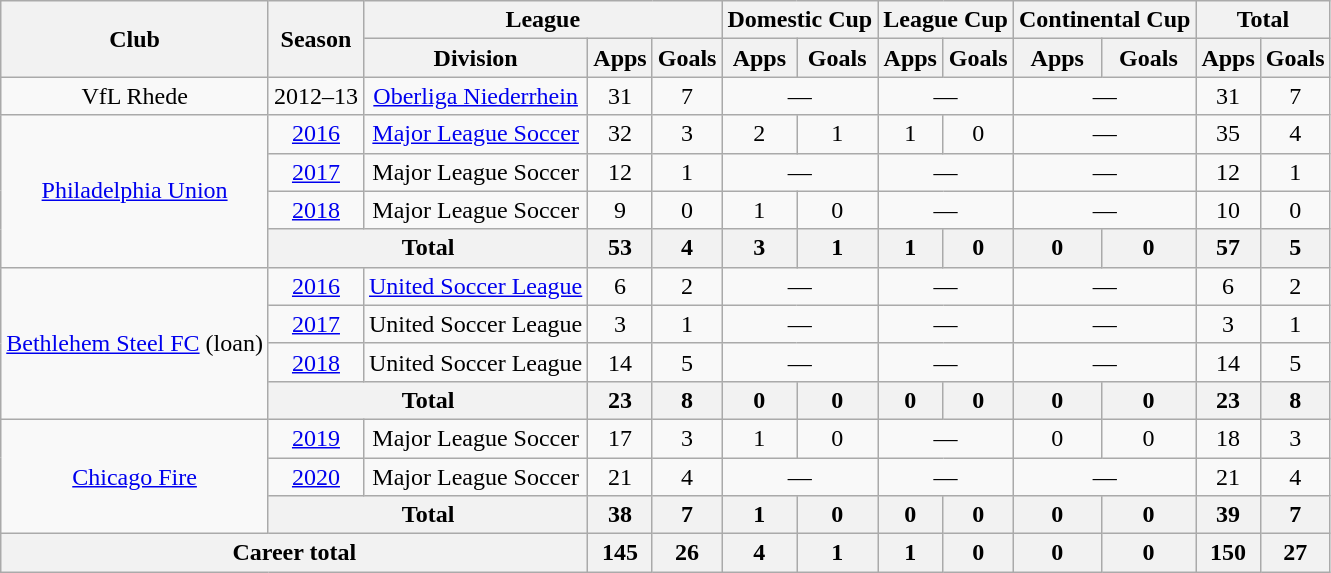<table class="wikitable" style="text-align:center">
<tr>
<th rowspan="2">Club</th>
<th rowspan="2">Season</th>
<th colspan="3">League</th>
<th colspan="2">Domestic Cup</th>
<th colspan="2">League Cup</th>
<th colspan="2">Continental Cup</th>
<th colspan="2">Total</th>
</tr>
<tr>
<th>Division</th>
<th>Apps</th>
<th>Goals</th>
<th>Apps</th>
<th>Goals</th>
<th>Apps</th>
<th>Goals</th>
<th>Apps</th>
<th>Goals</th>
<th>Apps</th>
<th>Goals</th>
</tr>
<tr>
<td>VfL Rhede</td>
<td>2012–13</td>
<td><a href='#'>Oberliga Niederrhein</a></td>
<td>31</td>
<td>7</td>
<td colspan="2">—</td>
<td colspan="2">—</td>
<td colspan="2">—</td>
<td>31</td>
<td>7</td>
</tr>
<tr>
<td rowspan="4"><a href='#'>Philadelphia Union</a></td>
<td><a href='#'>2016</a></td>
<td><a href='#'>Major League Soccer</a></td>
<td>32</td>
<td>3</td>
<td>2</td>
<td>1</td>
<td>1</td>
<td>0</td>
<td colspan="2">—</td>
<td>35</td>
<td>4</td>
</tr>
<tr>
<td><a href='#'>2017</a></td>
<td>Major League Soccer</td>
<td>12</td>
<td>1</td>
<td colspan="2">—</td>
<td colspan="2">—</td>
<td colspan="2">—</td>
<td>12</td>
<td>1</td>
</tr>
<tr>
<td><a href='#'>2018</a></td>
<td>Major League Soccer</td>
<td>9</td>
<td>0</td>
<td>1</td>
<td>0</td>
<td colspan="2">—</td>
<td colspan="2">—</td>
<td>10</td>
<td>0</td>
</tr>
<tr>
<th colspan="2">Total</th>
<th>53</th>
<th>4</th>
<th>3</th>
<th>1</th>
<th>1</th>
<th>0</th>
<th>0</th>
<th>0</th>
<th>57</th>
<th>5</th>
</tr>
<tr>
<td rowspan="4"><a href='#'>Bethlehem Steel FC</a> (loan)</td>
<td><a href='#'>2016</a></td>
<td><a href='#'>United Soccer League</a></td>
<td>6</td>
<td>2</td>
<td colspan="2">—</td>
<td colspan="2">—</td>
<td colspan="2">—</td>
<td>6</td>
<td>2</td>
</tr>
<tr>
<td><a href='#'>2017</a></td>
<td>United Soccer League</td>
<td>3</td>
<td>1</td>
<td colspan="2">—</td>
<td colspan="2">—</td>
<td colspan="2">—</td>
<td>3</td>
<td>1</td>
</tr>
<tr>
<td><a href='#'>2018</a></td>
<td>United Soccer League</td>
<td>14</td>
<td>5</td>
<td colspan="2">—</td>
<td colspan="2">—</td>
<td colspan="2">—</td>
<td>14</td>
<td>5</td>
</tr>
<tr>
<th colspan="2">Total</th>
<th>23</th>
<th>8</th>
<th>0</th>
<th>0</th>
<th>0</th>
<th>0</th>
<th>0</th>
<th>0</th>
<th>23</th>
<th>8</th>
</tr>
<tr>
<td rowspan="3"><a href='#'>Chicago Fire</a></td>
<td><a href='#'>2019</a></td>
<td>Major League Soccer</td>
<td>17</td>
<td>3</td>
<td>1</td>
<td>0</td>
<td colspan="2">—</td>
<td>0</td>
<td>0</td>
<td>18</td>
<td>3</td>
</tr>
<tr>
<td><a href='#'>2020</a></td>
<td>Major League Soccer</td>
<td>21</td>
<td>4</td>
<td colspan="2">—</td>
<td colspan="2">—</td>
<td colspan="2">—</td>
<td>21</td>
<td>4</td>
</tr>
<tr>
<th colspan="2">Total</th>
<th>38</th>
<th>7</th>
<th>1</th>
<th>0</th>
<th>0</th>
<th>0</th>
<th>0</th>
<th>0</th>
<th>39</th>
<th>7</th>
</tr>
<tr>
<th colspan="3">Career total</th>
<th>145</th>
<th>26</th>
<th>4</th>
<th>1</th>
<th>1</th>
<th>0</th>
<th>0</th>
<th>0</th>
<th>150</th>
<th>27</th>
</tr>
</table>
